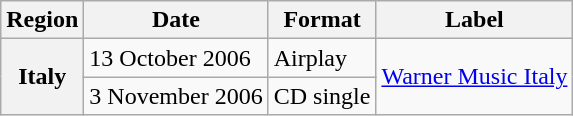<table class="wikitable plainrowheaders">
<tr>
<th>Region</th>
<th>Date</th>
<th>Format</th>
<th>Label</th>
</tr>
<tr>
<th scope="row" rowspan="2">Italy</th>
<td>13 October 2006</td>
<td>Airplay</td>
<td rowspan="2"><a href='#'>Warner Music Italy</a></td>
</tr>
<tr>
<td>3 November 2006</td>
<td>CD single</td>
</tr>
</table>
